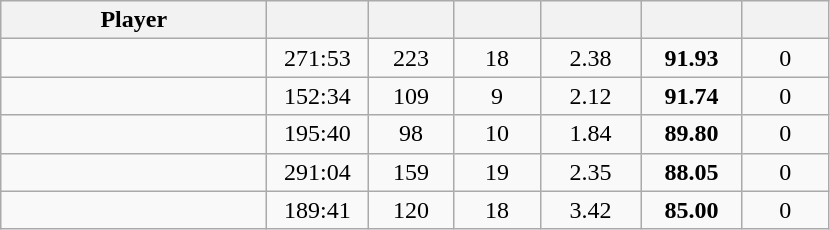<table class="wikitable sortable" style="text-align:center;">
<tr>
<th width="170px">Player</th>
<th width="60px"></th>
<th width="50px"></th>
<th width="50px"></th>
<th width="60px"></th>
<th width="60px"></th>
<th width="50px"></th>
</tr>
<tr>
<td align="left"> </td>
<td>271:53</td>
<td>223</td>
<td>18</td>
<td>2.38</td>
<td><strong>91.93</strong></td>
<td>0</td>
</tr>
<tr>
<td align="left"> </td>
<td>152:34</td>
<td>109</td>
<td>9</td>
<td>2.12</td>
<td><strong>91.74</strong></td>
<td>0</td>
</tr>
<tr>
<td align="left"> </td>
<td>195:40</td>
<td>98</td>
<td>10</td>
<td>1.84</td>
<td><strong>89.80</strong></td>
<td>0</td>
</tr>
<tr>
<td align="left"> </td>
<td>291:04</td>
<td>159</td>
<td>19</td>
<td>2.35</td>
<td><strong>88.05</strong></td>
<td>0</td>
</tr>
<tr>
<td align="left"> </td>
<td>189:41</td>
<td>120</td>
<td>18</td>
<td>3.42</td>
<td><strong>85.00</strong></td>
<td>0</td>
</tr>
</table>
